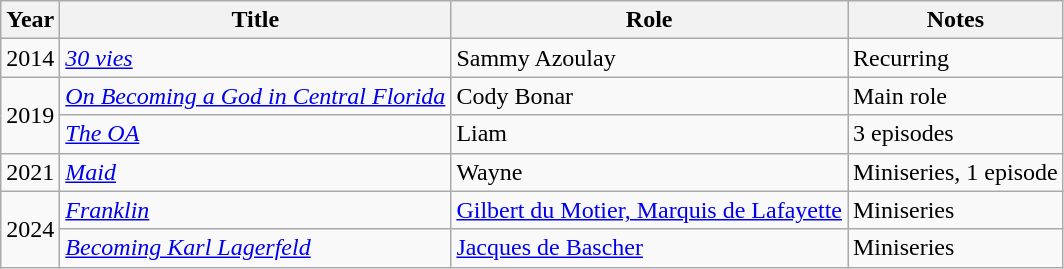<table class="wikitable">
<tr>
<th>Year</th>
<th>Title</th>
<th>Role</th>
<th>Notes</th>
</tr>
<tr>
<td>2014</td>
<td><em><a href='#'>30 vies</a></em></td>
<td>Sammy Azoulay</td>
<td>Recurring</td>
</tr>
<tr>
<td rowspan="2">2019</td>
<td><em><a href='#'>On Becoming a God in Central Florida</a></em></td>
<td>Cody Bonar</td>
<td>Main role</td>
</tr>
<tr>
<td data-sort-value="OA, The"><em><a href='#'>The OA</a></em></td>
<td>Liam</td>
<td>3 episodes</td>
</tr>
<tr>
<td>2021</td>
<td><em><a href='#'>Maid</a></em></td>
<td>Wayne</td>
<td>Miniseries, 1 episode</td>
</tr>
<tr>
<td rowspan="2">2024</td>
<td><em><a href='#'>Franklin</a></em></td>
<td><a href='#'>Gilbert du Motier, Marquis de Lafayette</a></td>
<td>Miniseries</td>
</tr>
<tr>
<td><em><a href='#'>Becoming Karl Lagerfeld</a></em></td>
<td><a href='#'>Jacques de Bascher</a></td>
<td>Miniseries</td>
</tr>
</table>
